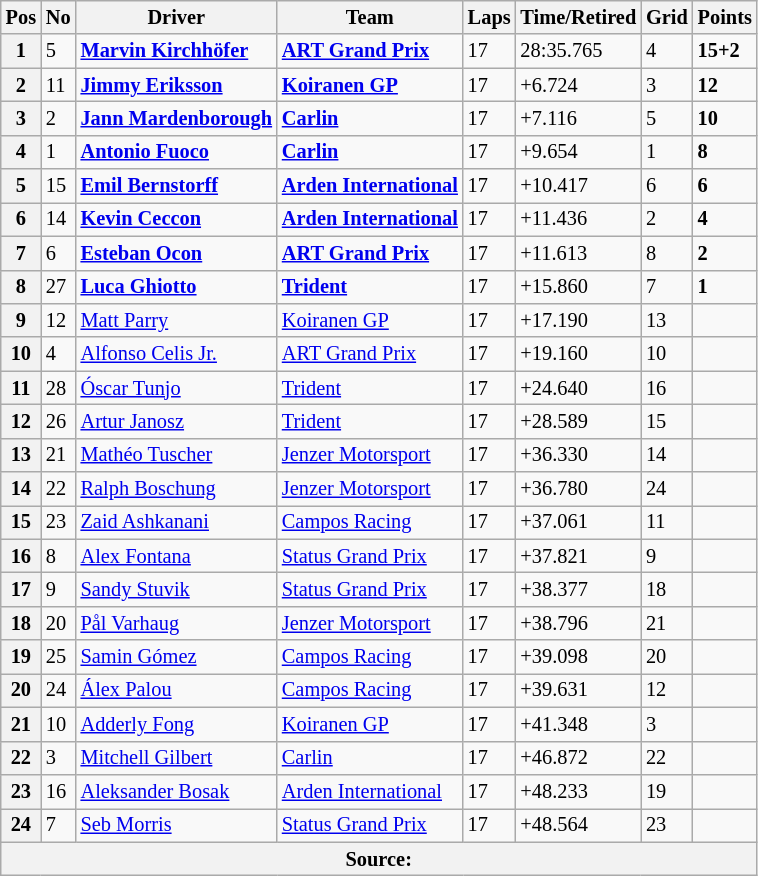<table class="wikitable" style="font-size:85%">
<tr>
<th>Pos</th>
<th>No</th>
<th>Driver</th>
<th>Team</th>
<th>Laps</th>
<th>Time/Retired</th>
<th>Grid</th>
<th>Points</th>
</tr>
<tr>
<th>1</th>
<td>5</td>
<td> <strong><a href='#'>Marvin Kirchhöfer</a></strong></td>
<td><strong><a href='#'>ART Grand Prix</a></strong></td>
<td>17</td>
<td>28:35.765</td>
<td>4</td>
<td><strong>15+2</strong></td>
</tr>
<tr>
<th>2</th>
<td>11</td>
<td> <strong><a href='#'>Jimmy Eriksson</a></strong></td>
<td><strong><a href='#'>Koiranen GP</a></strong></td>
<td>17</td>
<td>+6.724</td>
<td>3</td>
<td><strong>12</strong></td>
</tr>
<tr>
<th>3</th>
<td>2</td>
<td> <strong><a href='#'>Jann Mardenborough</a></strong></td>
<td><strong><a href='#'>Carlin</a></strong></td>
<td>17</td>
<td>+7.116</td>
<td>5</td>
<td><strong>10</strong></td>
</tr>
<tr>
<th>4</th>
<td>1</td>
<td> <strong><a href='#'>Antonio Fuoco</a></strong></td>
<td><strong><a href='#'>Carlin</a></strong></td>
<td>17</td>
<td>+9.654</td>
<td>1</td>
<td><strong>8</strong></td>
</tr>
<tr>
<th>5</th>
<td>15</td>
<td> <strong><a href='#'>Emil Bernstorff</a></strong></td>
<td><strong><a href='#'>Arden International</a></strong></td>
<td>17</td>
<td>+10.417</td>
<td>6</td>
<td><strong>6</strong></td>
</tr>
<tr>
<th>6</th>
<td>14</td>
<td> <strong><a href='#'>Kevin Ceccon</a></strong></td>
<td><strong><a href='#'>Arden International</a></strong></td>
<td>17</td>
<td>+11.436</td>
<td>2</td>
<td><strong>4</strong></td>
</tr>
<tr>
<th>7</th>
<td>6</td>
<td> <strong><a href='#'>Esteban Ocon</a></strong></td>
<td><strong><a href='#'>ART Grand Prix</a></strong></td>
<td>17</td>
<td>+11.613</td>
<td>8</td>
<td><strong>2</strong></td>
</tr>
<tr>
<th>8</th>
<td>27</td>
<td> <strong><a href='#'>Luca Ghiotto</a></strong></td>
<td><strong><a href='#'>Trident</a></strong></td>
<td>17</td>
<td>+15.860</td>
<td>7</td>
<td><strong>1</strong></td>
</tr>
<tr>
<th>9</th>
<td>12</td>
<td> <a href='#'>Matt Parry</a></td>
<td><a href='#'>Koiranen GP</a></td>
<td>17</td>
<td>+17.190</td>
<td>13</td>
<td></td>
</tr>
<tr>
<th>10</th>
<td>4</td>
<td> <a href='#'>Alfonso Celis Jr.</a></td>
<td><a href='#'>ART Grand Prix</a></td>
<td>17</td>
<td>+19.160</td>
<td>10</td>
<td></td>
</tr>
<tr>
<th>11</th>
<td>28</td>
<td> <a href='#'>Óscar Tunjo</a></td>
<td><a href='#'>Trident</a></td>
<td>17</td>
<td>+24.640</td>
<td>16</td>
<td></td>
</tr>
<tr>
<th>12</th>
<td>26</td>
<td> <a href='#'>Artur Janosz</a></td>
<td><a href='#'>Trident</a></td>
<td>17</td>
<td>+28.589</td>
<td>15</td>
<td></td>
</tr>
<tr>
<th>13</th>
<td>21</td>
<td> <a href='#'>Mathéo Tuscher</a></td>
<td><a href='#'>Jenzer Motorsport</a></td>
<td>17</td>
<td>+36.330</td>
<td>14</td>
<td></td>
</tr>
<tr>
<th>14</th>
<td>22</td>
<td> <a href='#'>Ralph Boschung</a></td>
<td><a href='#'>Jenzer Motorsport</a></td>
<td>17</td>
<td>+36.780</td>
<td>24</td>
<td></td>
</tr>
<tr>
<th>15</th>
<td>23</td>
<td> <a href='#'>Zaid Ashkanani</a></td>
<td><a href='#'>Campos Racing</a></td>
<td>17</td>
<td>+37.061</td>
<td>11</td>
<td></td>
</tr>
<tr>
<th>16</th>
<td>8</td>
<td> <a href='#'>Alex Fontana</a></td>
<td><a href='#'>Status Grand Prix</a></td>
<td>17</td>
<td>+37.821</td>
<td>9</td>
<td></td>
</tr>
<tr>
<th>17</th>
<td>9</td>
<td> <a href='#'>Sandy Stuvik</a></td>
<td><a href='#'>Status Grand Prix</a></td>
<td>17</td>
<td>+38.377</td>
<td>18</td>
<td></td>
</tr>
<tr>
<th>18</th>
<td>20</td>
<td> <a href='#'>Pål Varhaug</a></td>
<td><a href='#'>Jenzer Motorsport</a></td>
<td>17</td>
<td>+38.796</td>
<td>21</td>
<td></td>
</tr>
<tr>
<th>19</th>
<td>25</td>
<td> <a href='#'>Samin Gómez</a></td>
<td><a href='#'>Campos Racing</a></td>
<td>17</td>
<td>+39.098</td>
<td>20</td>
<td></td>
</tr>
<tr>
<th>20</th>
<td>24</td>
<td> <a href='#'>Álex Palou</a></td>
<td><a href='#'>Campos Racing</a></td>
<td>17</td>
<td>+39.631</td>
<td>12</td>
<td></td>
</tr>
<tr>
<th>21</th>
<td>10</td>
<td> <a href='#'>Adderly Fong</a></td>
<td><a href='#'>Koiranen GP</a></td>
<td>17</td>
<td>+41.348</td>
<td>3</td>
<td></td>
</tr>
<tr>
<th>22</th>
<td>3</td>
<td> <a href='#'>Mitchell Gilbert</a></td>
<td><a href='#'>Carlin</a></td>
<td>17</td>
<td>+46.872</td>
<td>22</td>
<td></td>
</tr>
<tr>
<th>23</th>
<td>16</td>
<td> <a href='#'>Aleksander Bosak</a></td>
<td><a href='#'>Arden International</a></td>
<td>17</td>
<td>+48.233</td>
<td>19</td>
<td></td>
</tr>
<tr>
<th>24</th>
<td>7</td>
<td> <a href='#'>Seb Morris</a></td>
<td><a href='#'>Status Grand Prix</a></td>
<td>17</td>
<td>+48.564</td>
<td>23</td>
<td></td>
</tr>
<tr>
<th colspan="8">Source:</th>
</tr>
</table>
